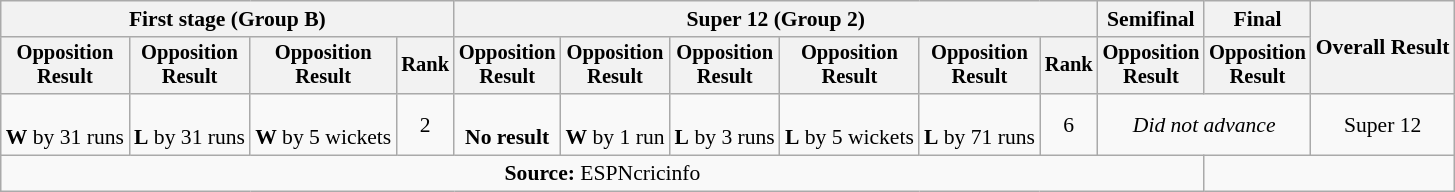<table class=wikitable style=font-size:90%;text-align:center>
<tr>
<th colspan=4>First stage (Group B)</th>
<th colspan=6>Super 12 (Group 2)</th>
<th>Semifinal</th>
<th>Final</th>
<th rowspan=2>Overall Result</th>
</tr>
<tr style=font-size:95%>
<th>Opposition<br>Result</th>
<th>Opposition<br>Result</th>
<th>Opposition<br>Result</th>
<th>Rank</th>
<th>Opposition<br>Result</th>
<th>Opposition<br>Result</th>
<th>Opposition<br>Result</th>
<th>Opposition<br>Result</th>
<th>Opposition<br>Result</th>
<th>Rank</th>
<th>Opposition<br>Result</th>
<th>Opposition<br>Result</th>
</tr>
<tr>
<td><br><strong>W</strong> by 31 runs</td>
<td><br><strong>L</strong> by 31 runs</td>
<td><br><strong>W</strong> by 5 wickets</td>
<td>2</td>
<td><br><strong>No result</strong></td>
<td><br><strong>W</strong> by 1 run</td>
<td><br><strong>L</strong> by 3 runs</td>
<td><br><strong>L</strong> by 5 wickets</td>
<td><br><strong>L</strong> by 71 runs</td>
<td>6</td>
<td colspan=2><em>Did not advance</em></td>
<td>Super 12</td>
</tr>
<tr>
<td colspan="11"><strong>Source:</strong> ESPNcricinfo</td>
</tr>
</table>
